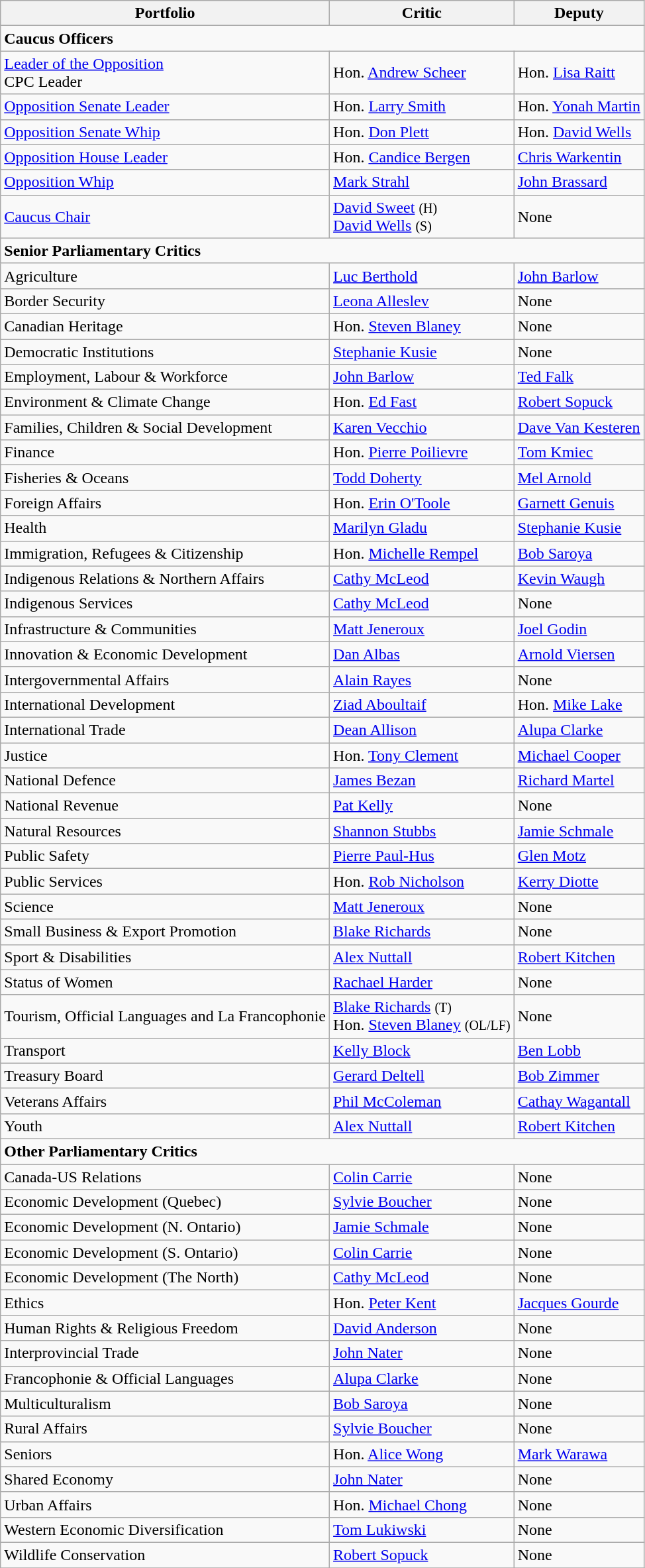<table class="wikitable collapsible collapsed">
<tr>
<th>Portfolio</th>
<th>Critic</th>
<th>Deputy</th>
</tr>
<tr>
<td colspan="3"><strong>Caucus Officers</strong></td>
</tr>
<tr>
<td><a href='#'>Leader of the Opposition</a><br>CPC Leader</td>
<td>Hon. <a href='#'>Andrew Scheer</a></td>
<td>Hon. <a href='#'>Lisa Raitt</a></td>
</tr>
<tr>
<td><a href='#'>Opposition Senate Leader</a></td>
<td>Hon. <a href='#'>Larry Smith</a></td>
<td>Hon. <a href='#'>Yonah Martin</a></td>
</tr>
<tr>
<td><a href='#'>Opposition Senate Whip</a></td>
<td>Hon. <a href='#'>Don Plett</a></td>
<td>Hon. <a href='#'>David Wells</a></td>
</tr>
<tr>
<td><a href='#'>Opposition House Leader</a></td>
<td>Hon. <a href='#'>Candice Bergen</a></td>
<td><a href='#'>Chris Warkentin</a></td>
</tr>
<tr>
<td><a href='#'>Opposition Whip</a></td>
<td><a href='#'>Mark Strahl</a></td>
<td><a href='#'>John Brassard</a></td>
</tr>
<tr>
<td><a href='#'>Caucus Chair</a></td>
<td><a href='#'>David Sweet</a> <small>(H)</small><br><a href='#'>David Wells</a> <small>(S)</small></td>
<td>None</td>
</tr>
<tr>
<td colspan="3"><strong>Senior Parliamentary Critics</strong></td>
</tr>
<tr>
<td>Agriculture</td>
<td><a href='#'>Luc Berthold</a></td>
<td><a href='#'>John Barlow</a></td>
</tr>
<tr>
<td>Border Security</td>
<td><a href='#'>Leona Alleslev</a></td>
<td>None</td>
</tr>
<tr>
<td>Canadian Heritage</td>
<td>Hon. <a href='#'>Steven Blaney</a></td>
<td>None</td>
</tr>
<tr>
<td>Democratic Institutions</td>
<td><a href='#'>Stephanie Kusie</a></td>
<td>None</td>
</tr>
<tr>
<td>Employment, Labour & Workforce</td>
<td><a href='#'>John Barlow</a></td>
<td><a href='#'>Ted Falk</a></td>
</tr>
<tr>
<td>Environment & Climate Change</td>
<td>Hon. <a href='#'>Ed Fast</a></td>
<td><a href='#'>Robert Sopuck</a></td>
</tr>
<tr>
<td>Families, Children & Social Development</td>
<td><a href='#'>Karen Vecchio</a></td>
<td><a href='#'>Dave Van Kesteren</a></td>
</tr>
<tr>
<td>Finance</td>
<td>Hon. <a href='#'>Pierre Poilievre</a></td>
<td><a href='#'>Tom Kmiec</a></td>
</tr>
<tr>
<td>Fisheries & Oceans</td>
<td><a href='#'>Todd Doherty</a></td>
<td><a href='#'>Mel Arnold</a></td>
</tr>
<tr>
<td>Foreign Affairs</td>
<td>Hon. <a href='#'>Erin O'Toole</a></td>
<td><a href='#'>Garnett Genuis</a></td>
</tr>
<tr>
<td>Health</td>
<td><a href='#'>Marilyn Gladu</a></td>
<td><a href='#'>Stephanie Kusie</a></td>
</tr>
<tr>
<td>Immigration, Refugees & Citizenship</td>
<td>Hon. <a href='#'>Michelle Rempel</a></td>
<td><a href='#'>Bob Saroya</a></td>
</tr>
<tr>
<td>Indigenous Relations & Northern Affairs</td>
<td><a href='#'>Cathy McLeod</a></td>
<td><a href='#'>Kevin Waugh</a></td>
</tr>
<tr>
<td>Indigenous Services</td>
<td><a href='#'>Cathy McLeod</a></td>
<td>None</td>
</tr>
<tr>
<td>Infrastructure & Communities</td>
<td><a href='#'>Matt Jeneroux</a></td>
<td><a href='#'>Joel Godin</a></td>
</tr>
<tr>
<td>Innovation & Economic Development</td>
<td><a href='#'>Dan Albas</a></td>
<td><a href='#'>Arnold Viersen</a></td>
</tr>
<tr>
<td>Intergovernmental Affairs</td>
<td><a href='#'>Alain Rayes</a></td>
<td>None</td>
</tr>
<tr>
<td>International Development</td>
<td><a href='#'>Ziad Aboultaif</a></td>
<td>Hon. <a href='#'>Mike Lake</a></td>
</tr>
<tr>
<td>International Trade</td>
<td><a href='#'>Dean Allison</a></td>
<td><a href='#'>Alupa Clarke</a></td>
</tr>
<tr>
<td>Justice</td>
<td>Hon. <a href='#'>Tony Clement</a></td>
<td><a href='#'>Michael Cooper</a></td>
</tr>
<tr>
<td>National Defence</td>
<td><a href='#'>James Bezan</a></td>
<td><a href='#'>Richard Martel</a></td>
</tr>
<tr>
<td>National Revenue</td>
<td><a href='#'>Pat Kelly</a></td>
<td>None</td>
</tr>
<tr>
<td>Natural Resources</td>
<td><a href='#'>Shannon Stubbs</a></td>
<td><a href='#'>Jamie Schmale</a></td>
</tr>
<tr>
<td>Public Safety</td>
<td><a href='#'>Pierre Paul-Hus</a></td>
<td><a href='#'>Glen Motz</a></td>
</tr>
<tr>
<td>Public Services</td>
<td>Hon. <a href='#'>Rob Nicholson</a></td>
<td><a href='#'>Kerry Diotte</a></td>
</tr>
<tr>
<td>Science</td>
<td><a href='#'>Matt Jeneroux</a></td>
<td>None</td>
</tr>
<tr>
<td>Small Business & Export Promotion</td>
<td><a href='#'>Blake Richards</a></td>
<td>None</td>
</tr>
<tr>
<td>Sport & Disabilities</td>
<td><a href='#'>Alex Nuttall</a></td>
<td><a href='#'>Robert Kitchen</a></td>
</tr>
<tr>
<td>Status of Women</td>
<td><a href='#'>Rachael Harder</a></td>
<td>None</td>
</tr>
<tr>
<td>Tourism, Official Languages and La Francophonie</td>
<td><a href='#'>Blake Richards</a> <small>(T)</small><br>Hon. <a href='#'>Steven Blaney</a> <small>(OL/LF)</small></td>
<td>None</td>
</tr>
<tr>
<td>Transport</td>
<td><a href='#'>Kelly Block</a></td>
<td><a href='#'>Ben Lobb</a></td>
</tr>
<tr>
<td>Treasury Board</td>
<td><a href='#'>Gerard Deltell</a></td>
<td><a href='#'>Bob Zimmer</a></td>
</tr>
<tr>
<td>Veterans Affairs</td>
<td><a href='#'>Phil McColeman</a></td>
<td><a href='#'>Cathay Wagantall</a></td>
</tr>
<tr>
<td>Youth</td>
<td><a href='#'>Alex Nuttall</a></td>
<td><a href='#'>Robert Kitchen</a></td>
</tr>
<tr>
<td colspan="3"><strong>Other Parliamentary Critics</strong></td>
</tr>
<tr>
<td>Canada-US Relations</td>
<td><a href='#'>Colin Carrie</a></td>
<td>None</td>
</tr>
<tr>
<td>Economic Development (Quebec)</td>
<td><a href='#'>Sylvie Boucher</a></td>
<td>None</td>
</tr>
<tr>
<td>Economic Development (N. Ontario)</td>
<td><a href='#'>Jamie Schmale</a></td>
<td>None</td>
</tr>
<tr>
<td>Economic Development (S. Ontario)</td>
<td><a href='#'>Colin Carrie</a></td>
<td>None</td>
</tr>
<tr>
<td>Economic Development (The North)</td>
<td><a href='#'>Cathy McLeod</a></td>
<td>None</td>
</tr>
<tr>
<td>Ethics</td>
<td>Hon. <a href='#'>Peter Kent</a></td>
<td><a href='#'>Jacques Gourde</a></td>
</tr>
<tr>
<td>Human Rights & Religious Freedom</td>
<td><a href='#'>David Anderson</a></td>
<td>None</td>
</tr>
<tr>
<td>Interprovincial Trade</td>
<td><a href='#'>John Nater</a></td>
<td>None</td>
</tr>
<tr>
<td>Francophonie & Official Languages</td>
<td><a href='#'>Alupa Clarke</a></td>
<td>None</td>
</tr>
<tr>
<td>Multiculturalism</td>
<td><a href='#'>Bob Saroya</a></td>
<td>None</td>
</tr>
<tr>
<td>Rural Affairs</td>
<td><a href='#'>Sylvie Boucher</a></td>
<td>None</td>
</tr>
<tr>
<td>Seniors</td>
<td>Hon. <a href='#'>Alice Wong</a></td>
<td><a href='#'>Mark Warawa</a></td>
</tr>
<tr>
<td>Shared Economy</td>
<td><a href='#'>John Nater</a></td>
<td>None</td>
</tr>
<tr>
<td>Urban Affairs</td>
<td>Hon. <a href='#'>Michael Chong</a></td>
<td>None</td>
</tr>
<tr>
<td>Western Economic Diversification</td>
<td><a href='#'>Tom Lukiwski</a></td>
<td>None</td>
</tr>
<tr>
<td>Wildlife Conservation</td>
<td><a href='#'>Robert Sopuck</a></td>
<td>None</td>
</tr>
<tr>
</tr>
</table>
